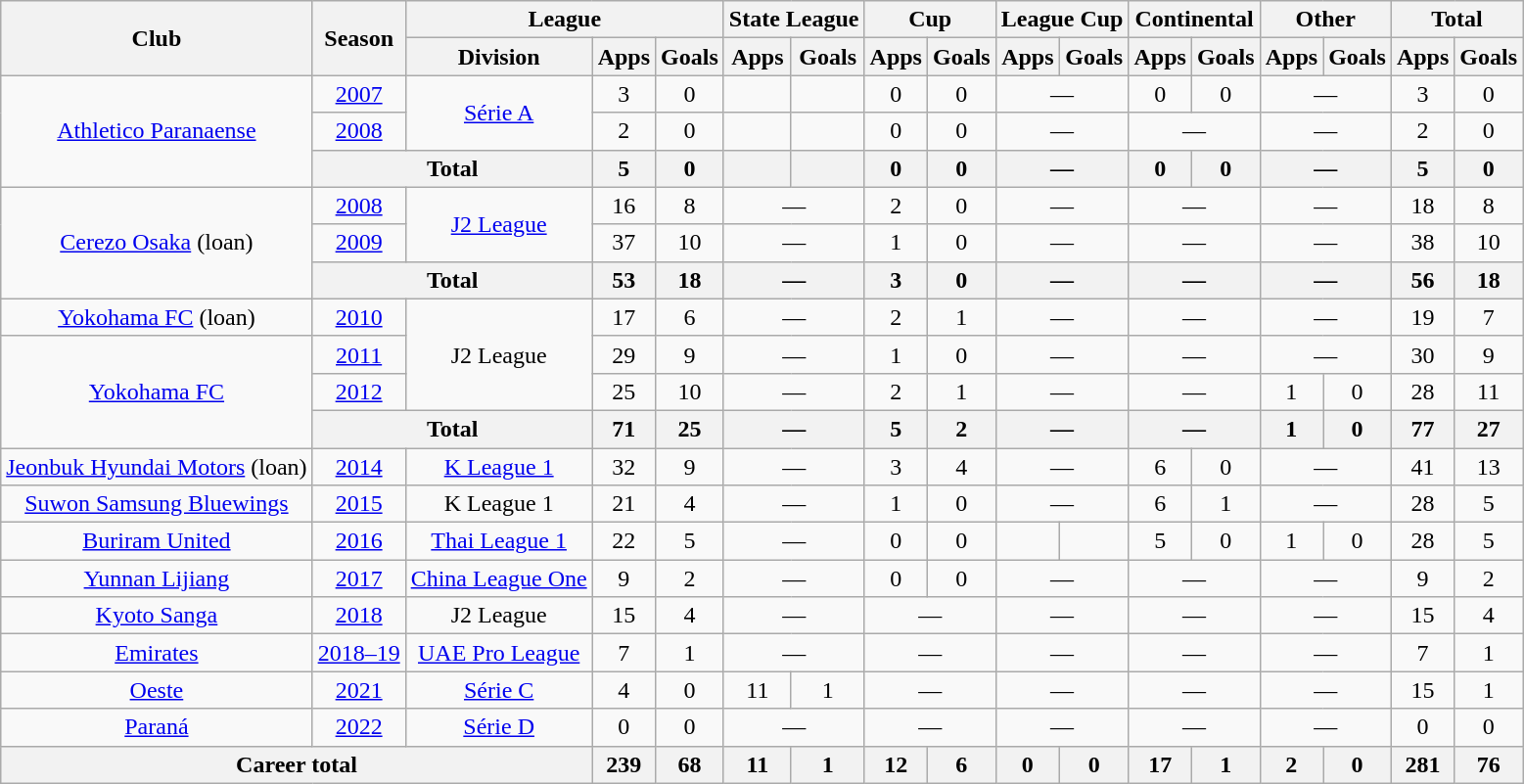<table class="wikitable" style="text-align:center;">
<tr>
<th rowspan=2>Club</th>
<th rowspan=2>Season</th>
<th colspan=3>League</th>
<th colspan=2>State League</th>
<th colspan=2>Cup</th>
<th colspan=2>League Cup</th>
<th colspan=2>Continental</th>
<th colspan=2>Other</th>
<th colspan=2>Total</th>
</tr>
<tr>
<th>Division</th>
<th>Apps</th>
<th>Goals</th>
<th>Apps</th>
<th>Goals</th>
<th>Apps</th>
<th>Goals</th>
<th>Apps</th>
<th>Goals</th>
<th>Apps</th>
<th>Goals</th>
<th>Apps</th>
<th>Goals</th>
<th>Apps</th>
<th>Goals</th>
</tr>
<tr>
<td rowspan=3><a href='#'>Athletico Paranaense</a></td>
<td><a href='#'>2007</a></td>
<td rowspan=2><a href='#'>Série A</a></td>
<td>3</td>
<td>0</td>
<td></td>
<td></td>
<td>0</td>
<td>0</td>
<td colspan=2>—</td>
<td>0</td>
<td>0</td>
<td colspan=2>—</td>
<td>3</td>
<td>0</td>
</tr>
<tr>
<td><a href='#'>2008</a></td>
<td>2</td>
<td>0</td>
<td></td>
<td></td>
<td>0</td>
<td>0</td>
<td colspan=2>—</td>
<td colspan=2>—</td>
<td colspan=2>—</td>
<td>2</td>
<td>0</td>
</tr>
<tr>
<th colspan=2>Total</th>
<th>5</th>
<th>0</th>
<th></th>
<th></th>
<th>0</th>
<th>0</th>
<th colspan=2>—</th>
<th>0</th>
<th>0</th>
<th colspan=2>—</th>
<th>5</th>
<th>0</th>
</tr>
<tr>
<td rowspan=3><a href='#'>Cerezo Osaka</a> (loan)</td>
<td><a href='#'>2008</a></td>
<td rowspan=2><a href='#'>J2 League</a></td>
<td>16</td>
<td>8</td>
<td colspan=2>—</td>
<td>2</td>
<td>0</td>
<td colspan=2>—</td>
<td colspan=2>—</td>
<td colspan=2>—</td>
<td>18</td>
<td>8</td>
</tr>
<tr>
<td><a href='#'>2009</a></td>
<td>37</td>
<td>10</td>
<td colspan=2>—</td>
<td>1</td>
<td>0</td>
<td colspan=2>—</td>
<td colspan=2>—</td>
<td colspan=2>—</td>
<td>38</td>
<td>10</td>
</tr>
<tr>
<th colspan=2>Total</th>
<th>53</th>
<th>18</th>
<th colspan=2>—</th>
<th>3</th>
<th>0</th>
<th colspan=2>—</th>
<th colspan=2>—</th>
<th colspan=2>—</th>
<th>56</th>
<th>18</th>
</tr>
<tr>
<td><a href='#'>Yokohama FC</a> (loan)</td>
<td><a href='#'>2010</a></td>
<td rowspan=3>J2 League</td>
<td>17</td>
<td>6</td>
<td colspan=2>—</td>
<td>2</td>
<td>1</td>
<td colspan=2>—</td>
<td colspan=2>—</td>
<td colspan=2>—</td>
<td>19</td>
<td>7</td>
</tr>
<tr>
<td rowspan=3><a href='#'>Yokohama FC</a></td>
<td><a href='#'>2011</a></td>
<td>29</td>
<td>9</td>
<td colspan=2>—</td>
<td>1</td>
<td>0</td>
<td colspan=2>—</td>
<td colspan=2>—</td>
<td colspan=2>—</td>
<td>30</td>
<td>9</td>
</tr>
<tr>
<td><a href='#'>2012</a></td>
<td>25</td>
<td>10</td>
<td colspan=2>—</td>
<td>2</td>
<td>1</td>
<td colspan=2>—</td>
<td colspan=2>—</td>
<td>1</td>
<td>0</td>
<td>28</td>
<td>11</td>
</tr>
<tr>
<th colspan=2>Total</th>
<th>71</th>
<th>25</th>
<th colspan=2>—</th>
<th>5</th>
<th>2</th>
<th colspan=2>—</th>
<th colspan=2>—</th>
<th>1</th>
<th>0</th>
<th>77</th>
<th>27</th>
</tr>
<tr>
<td><a href='#'>Jeonbuk Hyundai Motors</a> (loan)</td>
<td><a href='#'>2014</a></td>
<td><a href='#'>K League 1</a></td>
<td>32</td>
<td>9</td>
<td colspan=2>—</td>
<td>3</td>
<td>4</td>
<td colspan=2>—</td>
<td>6</td>
<td>0</td>
<td colspan=2>—</td>
<td>41</td>
<td>13</td>
</tr>
<tr>
<td><a href='#'>Suwon Samsung Bluewings</a></td>
<td><a href='#'>2015</a></td>
<td>K League 1</td>
<td>21</td>
<td>4</td>
<td colspan=2>—</td>
<td>1</td>
<td>0</td>
<td colspan=2>—</td>
<td>6</td>
<td>1</td>
<td colspan=2>—</td>
<td>28</td>
<td>5</td>
</tr>
<tr>
<td><a href='#'>Buriram United</a></td>
<td><a href='#'>2016</a></td>
<td><a href='#'>Thai League 1</a></td>
<td>22</td>
<td>5</td>
<td colspan=2>—</td>
<td>0</td>
<td>0</td>
<td></td>
<td></td>
<td>5</td>
<td>0</td>
<td>1</td>
<td>0</td>
<td>28</td>
<td>5</td>
</tr>
<tr>
<td><a href='#'>Yunnan Lijiang</a></td>
<td><a href='#'>2017</a></td>
<td><a href='#'>China League One</a></td>
<td>9</td>
<td>2</td>
<td colspan=2>—</td>
<td>0</td>
<td>0</td>
<td colspan=2>—</td>
<td colspan=2>—</td>
<td colspan=2>—</td>
<td>9</td>
<td>2</td>
</tr>
<tr>
<td><a href='#'>Kyoto Sanga</a></td>
<td><a href='#'>2018</a></td>
<td>J2 League</td>
<td>15</td>
<td>4</td>
<td colspan=2>—</td>
<td colspan=2>—</td>
<td colspan=2>—</td>
<td colspan=2>—</td>
<td colspan=2>—</td>
<td>15</td>
<td>4</td>
</tr>
<tr>
<td><a href='#'>Emirates</a></td>
<td><a href='#'>2018–19</a></td>
<td><a href='#'>UAE Pro League</a></td>
<td>7</td>
<td>1</td>
<td colspan=2>—</td>
<td colspan=2>—</td>
<td colspan=2>—</td>
<td colspan=2>—</td>
<td colspan=2>—</td>
<td>7</td>
<td>1</td>
</tr>
<tr>
<td><a href='#'>Oeste</a></td>
<td><a href='#'>2021</a></td>
<td><a href='#'>Série C</a></td>
<td>4</td>
<td>0</td>
<td>11</td>
<td>1</td>
<td colspan=2>—</td>
<td colspan=2>—</td>
<td colspan=2>—</td>
<td colspan=2>—</td>
<td>15</td>
<td>1</td>
</tr>
<tr>
<td><a href='#'>Paraná</a></td>
<td><a href='#'>2022</a></td>
<td><a href='#'>Série D</a></td>
<td>0</td>
<td>0</td>
<td colspan=2>—</td>
<td colspan=2>—</td>
<td colspan=2>—</td>
<td colspan=2>—</td>
<td colspan=2>—</td>
<td>0</td>
<td>0</td>
</tr>
<tr>
<th colspan=3>Career total</th>
<th>239</th>
<th>68</th>
<th>11</th>
<th>1</th>
<th>12</th>
<th>6</th>
<th>0</th>
<th>0</th>
<th>17</th>
<th>1</th>
<th>2</th>
<th>0</th>
<th>281</th>
<th>76</th>
</tr>
</table>
